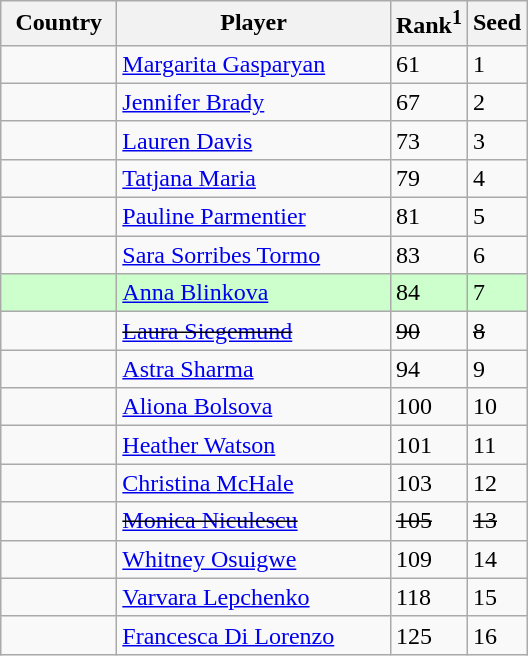<table class="sortable wikitable">
<tr>
<th width="70">Country</th>
<th width="175">Player</th>
<th>Rank<sup>1</sup></th>
<th>Seed</th>
</tr>
<tr>
<td></td>
<td><a href='#'>Margarita Gasparyan</a></td>
<td>61</td>
<td>1</td>
</tr>
<tr>
<td></td>
<td><a href='#'>Jennifer Brady</a></td>
<td>67</td>
<td>2</td>
</tr>
<tr>
<td></td>
<td><a href='#'>Lauren Davis</a></td>
<td>73</td>
<td>3</td>
</tr>
<tr>
<td></td>
<td><a href='#'>Tatjana Maria</a></td>
<td>79</td>
<td>4</td>
</tr>
<tr>
<td></td>
<td><a href='#'>Pauline Parmentier</a></td>
<td>81</td>
<td>5</td>
</tr>
<tr>
<td></td>
<td><a href='#'>Sara Sorribes Tormo</a></td>
<td>83</td>
<td>6</td>
</tr>
<tr style="background:#cfc;">
<td></td>
<td><a href='#'>Anna Blinkova</a></td>
<td>84</td>
<td>7</td>
</tr>
<tr>
<td><s></s></td>
<td><s><a href='#'>Laura Siegemund</a></s></td>
<td><s>90</s></td>
<td><s>8</s></td>
</tr>
<tr>
<td></td>
<td><a href='#'>Astra Sharma</a></td>
<td>94</td>
<td>9</td>
</tr>
<tr>
<td></td>
<td><a href='#'>Aliona Bolsova</a></td>
<td>100</td>
<td>10</td>
</tr>
<tr>
<td></td>
<td><a href='#'>Heather Watson</a></td>
<td>101</td>
<td>11</td>
</tr>
<tr>
<td></td>
<td><a href='#'>Christina McHale</a></td>
<td>103</td>
<td>12</td>
</tr>
<tr>
<td><s></s></td>
<td><s><a href='#'>Monica Niculescu</a></s></td>
<td><s>105</s></td>
<td><s>13</s></td>
</tr>
<tr>
<td></td>
<td><a href='#'>Whitney Osuigwe</a></td>
<td>109</td>
<td>14</td>
</tr>
<tr>
<td></td>
<td><a href='#'>Varvara Lepchenko</a></td>
<td>118</td>
<td>15</td>
</tr>
<tr>
<td></td>
<td><a href='#'>Francesca Di Lorenzo</a></td>
<td>125</td>
<td>16</td>
</tr>
</table>
